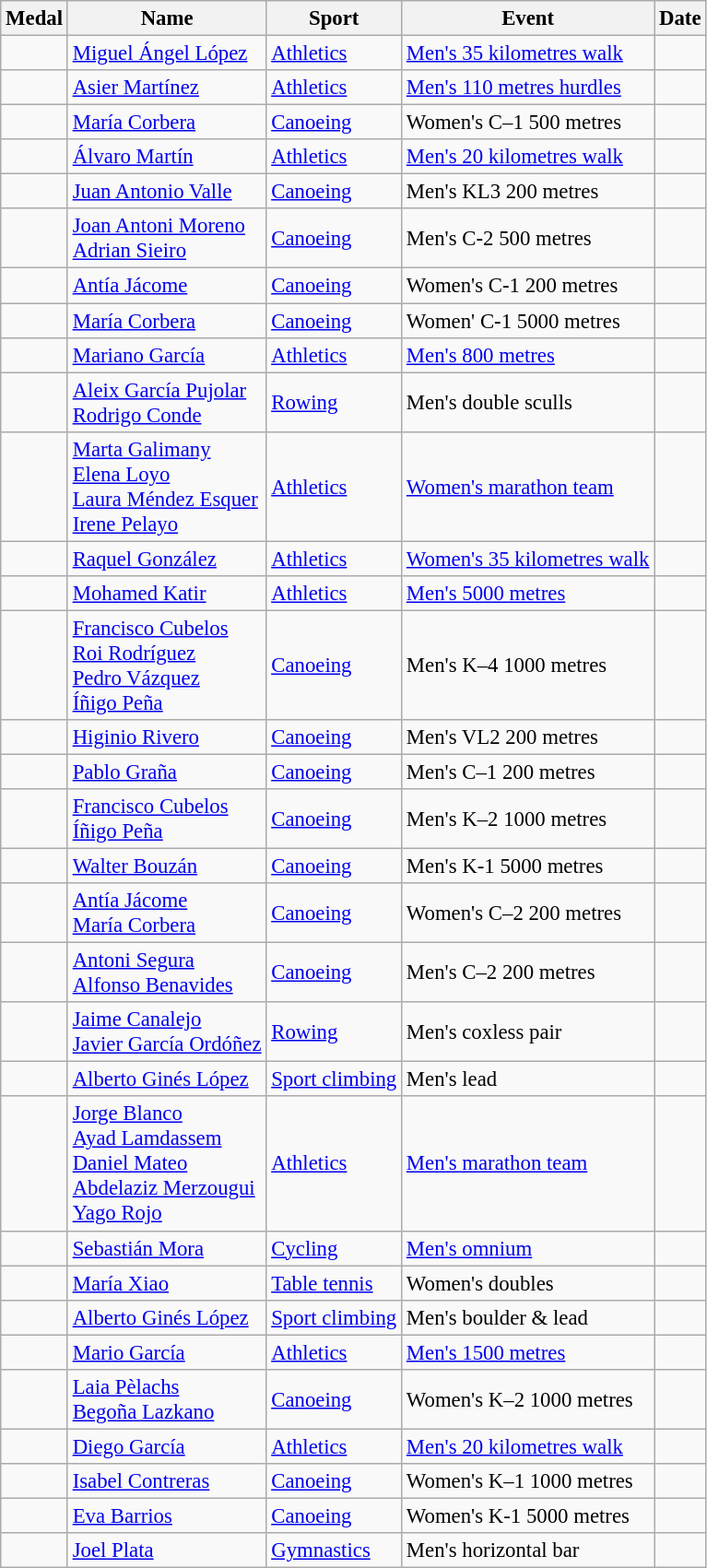<table class="wikitable sortable" style="font-size: 95%;">
<tr>
<th>Medal</th>
<th>Name</th>
<th>Sport</th>
<th>Event</th>
<th>Date</th>
</tr>
<tr>
<td></td>
<td><a href='#'>Miguel Ángel López</a></td>
<td><a href='#'>Athletics</a></td>
<td><a href='#'>Men's 35 kilometres walk</a></td>
<td></td>
</tr>
<tr>
<td></td>
<td><a href='#'>Asier Martínez</a></td>
<td><a href='#'>Athletics</a></td>
<td><a href='#'>Men's 110 metres hurdles</a></td>
<td></td>
</tr>
<tr>
<td></td>
<td><a href='#'>María Corbera</a></td>
<td><a href='#'>Canoeing</a></td>
<td>Women's C–1 500 metres</td>
<td></td>
</tr>
<tr>
<td></td>
<td><a href='#'>Álvaro Martín</a></td>
<td><a href='#'>Athletics</a></td>
<td><a href='#'>Men's 20 kilometres walk</a></td>
<td></td>
</tr>
<tr>
<td></td>
<td><a href='#'>Juan Antonio Valle</a></td>
<td><a href='#'>Canoeing</a></td>
<td>Men's KL3 200 metres</td>
<td></td>
</tr>
<tr>
<td></td>
<td><a href='#'>Joan Antoni Moreno</a><br><a href='#'>Adrian Sieiro</a></td>
<td><a href='#'>Canoeing</a></td>
<td>Men's C-2 500 metres</td>
<td></td>
</tr>
<tr>
<td></td>
<td><a href='#'>Antía Jácome</a></td>
<td><a href='#'>Canoeing</a></td>
<td>Women's C-1 200 metres</td>
<td></td>
</tr>
<tr>
<td></td>
<td><a href='#'>María Corbera</a></td>
<td><a href='#'>Canoeing</a></td>
<td>Women' C-1 5000 metres</td>
<td></td>
</tr>
<tr>
<td></td>
<td><a href='#'>Mariano García</a></td>
<td><a href='#'>Athletics</a></td>
<td><a href='#'>Men's 800 metres</a></td>
<td></td>
</tr>
<tr>
<td></td>
<td><a href='#'>Aleix García Pujolar</a><br><a href='#'>Rodrigo Conde</a></td>
<td><a href='#'>Rowing</a></td>
<td>Men's double sculls</td>
<td></td>
</tr>
<tr>
<td></td>
<td><a href='#'>Marta Galimany</a><br><a href='#'>Elena Loyo</a><br><a href='#'>Laura Méndez Esquer </a><br><a href='#'>Irene Pelayo</a></td>
<td><a href='#'>Athletics</a></td>
<td><a href='#'>Women's marathon team</a></td>
<td></td>
</tr>
<tr>
<td></td>
<td><a href='#'>Raquel González</a></td>
<td><a href='#'>Athletics</a></td>
<td><a href='#'>Women's 35 kilometres walk</a></td>
<td></td>
</tr>
<tr>
<td></td>
<td><a href='#'>Mohamed Katir</a></td>
<td><a href='#'>Athletics</a></td>
<td><a href='#'>Men's 5000 metres</a></td>
<td></td>
</tr>
<tr>
<td></td>
<td><a href='#'>Francisco Cubelos</a><br><a href='#'>Roi Rodríguez</a><br><a href='#'>Pedro Vázquez</a><br><a href='#'>Íñigo Peña</a></td>
<td><a href='#'>Canoeing</a></td>
<td>Men's K–4 1000 metres</td>
<td></td>
</tr>
<tr>
<td></td>
<td><a href='#'>Higinio Rivero</a></td>
<td><a href='#'>Canoeing</a></td>
<td>Men's VL2 200 metres</td>
<td></td>
</tr>
<tr>
<td></td>
<td><a href='#'>Pablo Graña</a></td>
<td><a href='#'>Canoeing</a></td>
<td>Men's C–1 200 metres</td>
<td></td>
</tr>
<tr>
<td></td>
<td><a href='#'>Francisco Cubelos</a><br><a href='#'>Íñigo Peña</a></td>
<td><a href='#'>Canoeing</a></td>
<td>Men's K–2 1000 metres</td>
<td></td>
</tr>
<tr>
<td></td>
<td><a href='#'>Walter Bouzán</a></td>
<td><a href='#'>Canoeing</a></td>
<td>Men's K-1 5000 metres</td>
<td></td>
</tr>
<tr>
<td></td>
<td><a href='#'>Antía Jácome</a><br><a href='#'>María Corbera</a></td>
<td><a href='#'>Canoeing</a></td>
<td>Women's C–2 200 metres</td>
<td></td>
</tr>
<tr>
<td></td>
<td><a href='#'>Antoni Segura</a><br><a href='#'>Alfonso Benavides</a></td>
<td><a href='#'>Canoeing</a></td>
<td>Men's C–2 200 metres</td>
<td></td>
</tr>
<tr>
<td></td>
<td><a href='#'>Jaime Canalejo</a><br><a href='#'>Javier García Ordóñez</a></td>
<td><a href='#'>Rowing</a></td>
<td>Men's coxless pair</td>
<td></td>
</tr>
<tr>
<td></td>
<td><a href='#'>Alberto Ginés López</a></td>
<td><a href='#'>Sport climbing</a></td>
<td>Men's lead</td>
<td></td>
</tr>
<tr>
<td></td>
<td><a href='#'>Jorge Blanco</a><br><a href='#'>Ayad Lamdassem</a><br><a href='#'>Daniel Mateo</a><br><a href='#'>Abdelaziz Merzougui</a><br><a href='#'>Yago Rojo</a></td>
<td><a href='#'>Athletics</a></td>
<td><a href='#'>Men's marathon team</a></td>
<td></td>
</tr>
<tr>
<td></td>
<td><a href='#'>Sebastián Mora</a></td>
<td><a href='#'>Cycling</a></td>
<td><a href='#'>Men's omnium</a></td>
<td></td>
</tr>
<tr>
<td></td>
<td><a href='#'>María Xiao</a></td>
<td><a href='#'>Table tennis</a></td>
<td>Women's doubles</td>
<td></td>
</tr>
<tr>
<td></td>
<td><a href='#'>Alberto Ginés López</a></td>
<td><a href='#'>Sport climbing</a></td>
<td>Men's boulder & lead</td>
<td></td>
</tr>
<tr>
<td></td>
<td><a href='#'>Mario García</a></td>
<td><a href='#'>Athletics</a></td>
<td><a href='#'>Men's 1500 metres</a></td>
<td></td>
</tr>
<tr>
<td></td>
<td><a href='#'>Laia Pèlachs</a><br><a href='#'>Begoña Lazkano</a></td>
<td><a href='#'>Canoeing</a></td>
<td>Women's K–2 1000 metres</td>
<td></td>
</tr>
<tr>
<td></td>
<td><a href='#'>Diego García</a></td>
<td><a href='#'>Athletics</a></td>
<td><a href='#'>Men's 20 kilometres walk</a></td>
<td></td>
</tr>
<tr>
<td></td>
<td><a href='#'>Isabel Contreras</a></td>
<td><a href='#'>Canoeing</a></td>
<td>Women's K–1 1000 metres</td>
<td></td>
</tr>
<tr>
<td></td>
<td><a href='#'>Eva Barrios</a></td>
<td><a href='#'>Canoeing</a></td>
<td>Women's K-1 5000 metres</td>
<td></td>
</tr>
<tr>
<td></td>
<td><a href='#'>Joel Plata</a></td>
<td><a href='#'>Gymnastics</a></td>
<td>Men's horizontal bar</td>
<td></td>
</tr>
</table>
